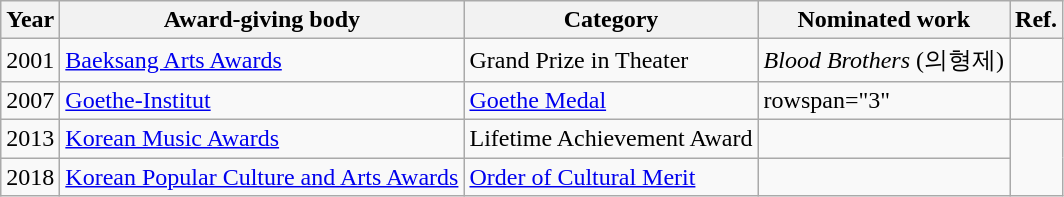<table class="wikitable">
<tr>
<th>Year</th>
<th>Award-giving body</th>
<th>Category</th>
<th>Nominated work</th>
<th>Ref.</th>
</tr>
<tr>
<td>2001</td>
<td><a href='#'>Baeksang Arts Awards</a></td>
<td>Grand Prize in Theater</td>
<td><em>Blood Brothers</em> (의형제)</td>
<td></td>
</tr>
<tr>
<td>2007</td>
<td><a href='#'>Goethe-Institut</a></td>
<td><a href='#'>Goethe Medal</a></td>
<td>rowspan="3" </td>
<td></td>
</tr>
<tr>
<td>2013</td>
<td><a href='#'>Korean Music Awards</a></td>
<td>Lifetime Achievement Award</td>
<td></td>
</tr>
<tr>
<td>2018</td>
<td><a href='#'>Korean Popular Culture and Arts Awards</a></td>
<td><a href='#'>Order of Cultural Merit</a></td>
<td></td>
</tr>
</table>
